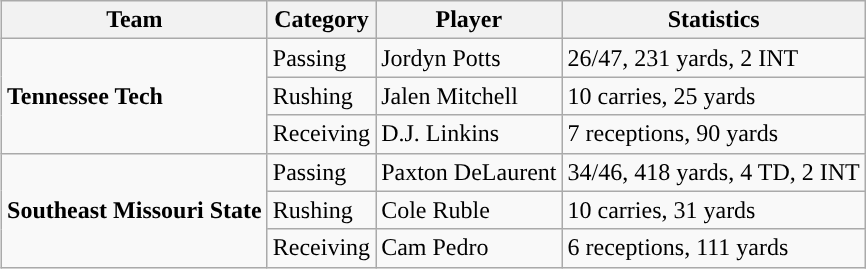<table class="wikitable" style="float: right;">
<tr>
<th>Team</th>
<th>Category</th>
<th>Player</th>
<th>Statistics</th>
</tr>
<tr>
<td rowspan=3><strong>Tennessee Tech</strong></td>
<td>Passing</td>
<td>Jordyn Potts</td>
<td>26/47, 231 yards, 2 INT</td>
</tr>
<tr>
<td>Rushing</td>
<td>Jalen Mitchell</td>
<td>10 carries, 25 yards</td>
</tr>
<tr>
<td>Receiving</td>
<td>D.J. Linkins</td>
<td>7 receptions, 90 yards</td>
</tr>
<tr>
<td rowspan=3><strong>Southeast Missouri State</strong></td>
<td>Passing</td>
<td>Paxton DeLaurent</td>
<td>34/46, 418 yards, 4 TD, 2 INT</td>
</tr>
<tr>
<td>Rushing</td>
<td>Cole Ruble</td>
<td>10 carries, 31 yards</td>
</tr>
<tr>
<td>Receiving</td>
<td>Cam Pedro</td>
<td>6 receptions, 111 yards</td>
</tr>
</table>
